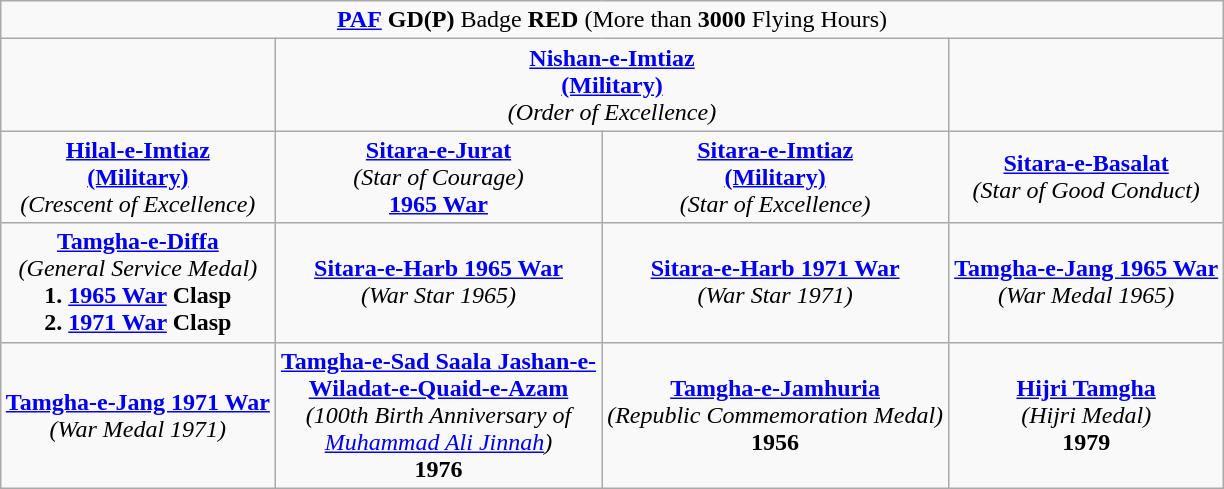<table class="wikitable" style="margin:1em auto; text-align:center;">
<tr>
<td colspan="4"><a href='#'><strong>PAF</strong></a> <strong>GD(P)</strong> Badge <strong>RED</strong> (More than <strong>3000</strong> Flying Hours)</td>
</tr>
<tr>
<td></td>
<td colspan="2"><strong><a href='#'>Nishan-e-Imtiaz</a></strong><br><strong><a href='#'>(Military)</a></strong><br><em>(Order of Excellence)</em></td>
<td></td>
</tr>
<tr>
<td><strong><a href='#'>Hilal-e-Imtiaz</a></strong><br><strong><a href='#'>(Military)</a></strong><br><em>(Crescent of Excellence)</em></td>
<td><strong><a href='#'>Sitara-e-Jurat</a></strong><br><em>(Star of Courage)</em><br><strong><a href='#'>1965 War</a></strong></td>
<td><strong><a href='#'>Sitara-e-Imtiaz</a></strong><br><strong><a href='#'>(Military)</a></strong><br><em>(Star of Excellence)</em></td>
<td><strong><a href='#'>Sitara-e-Basalat</a></strong><br><em>(Star of Good Conduct)</em></td>
</tr>
<tr>
<td><strong><a href='#'>Tamgha-e-Diffa</a></strong><br><em>(General Service Medal)</em><br><strong>1. <a href='#'>1965 War</a> Clasp</strong><br><strong>2. <a href='#'>1971 War</a> Clasp</strong></td>
<td><strong><a href='#'>Sitara-e-Harb 1965 War</a></strong><br><em>(War Star 1965)</em></td>
<td><strong><a href='#'>Sitara-e-Harb 1971 War</a></strong><br><em>(War Star 1971)</em></td>
<td><strong><a href='#'>Tamgha-e-Jang 1965 War</a></strong><br><em>(War Medal 1965)</em></td>
</tr>
<tr>
<td><strong><a href='#'>Tamgha-e-Jang 1971 War</a></strong><br><em>(War Medal 1971)</em></td>
<td><strong><a href='#'>Tamgha-e-Sad Saala Jashan-e-</a></strong><br><strong><a href='#'>Wiladat-e-Quaid-e-Azam</a></strong><br><em>(100th Birth Anniversary of</em><br><em><a href='#'>Muhammad Ali Jinnah</a>)</em><br><strong>1976</strong></td>
<td><strong><a href='#'>Tamgha-e-Jamhuria</a></strong><br><em>(Republic Commemoration Medal)</em><br><strong>1956</strong></td>
<td><strong><a href='#'>Hijri Tamgha</a></strong><br><em>(Hijri Medal)</em><br><strong>1979</strong></td>
</tr>
</table>
